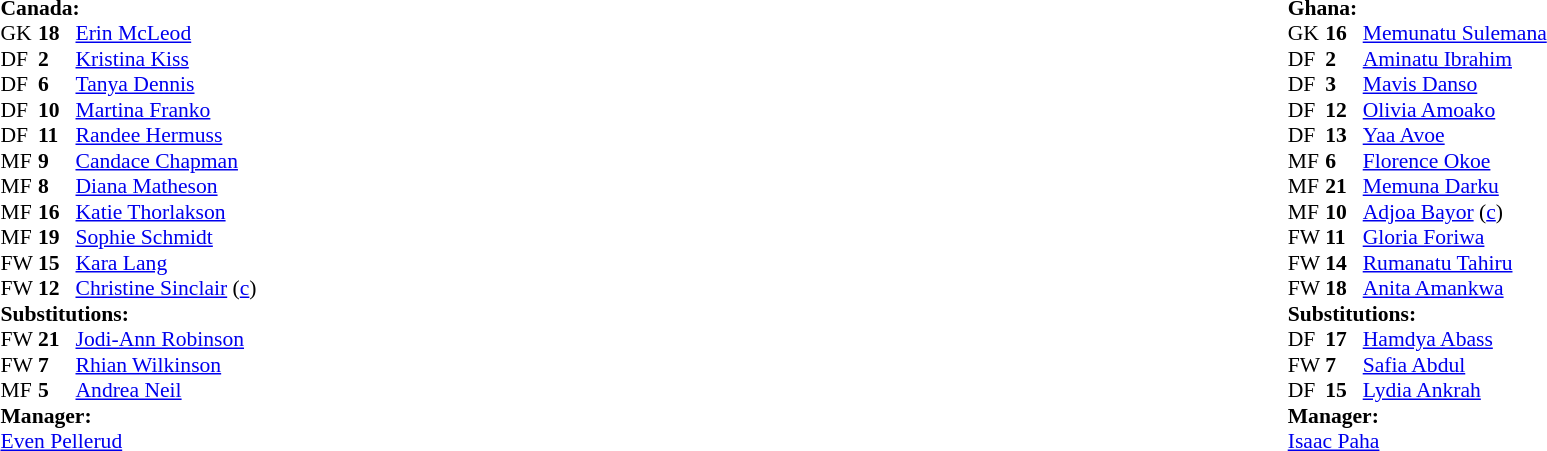<table width="100%">
<tr>
<td valign="top" width="50%"><br><table style="font-size: 90%" cellspacing="0" cellpadding="0">
<tr>
<td colspan=4><br><strong>Canada:</strong></td>
</tr>
<tr>
<th width="25"></th>
<th width="25"></th>
</tr>
<tr>
<td>GK</td>
<td><strong>18</strong></td>
<td><a href='#'>Erin McLeod</a></td>
</tr>
<tr>
<td>DF</td>
<td><strong>2</strong></td>
<td><a href='#'>Kristina Kiss</a></td>
</tr>
<tr>
<td>DF</td>
<td><strong>6</strong></td>
<td><a href='#'>Tanya Dennis</a></td>
<td></td>
</tr>
<tr>
<td>DF</td>
<td><strong>10</strong></td>
<td><a href='#'>Martina Franko</a></td>
</tr>
<tr>
<td>DF</td>
<td><strong>11</strong></td>
<td><a href='#'>Randee Hermuss</a></td>
</tr>
<tr>
<td>MF</td>
<td><strong>9</strong></td>
<td><a href='#'>Candace Chapman</a></td>
</tr>
<tr>
<td>MF</td>
<td><strong>8</strong></td>
<td><a href='#'>Diana Matheson</a></td>
<td></td>
<td></td>
</tr>
<tr>
<td>MF</td>
<td><strong>16</strong></td>
<td><a href='#'>Katie Thorlakson</a></td>
<td></td>
<td></td>
</tr>
<tr>
<td>MF</td>
<td><strong>19</strong></td>
<td><a href='#'>Sophie Schmidt</a></td>
</tr>
<tr>
<td>FW</td>
<td><strong>15</strong></td>
<td><a href='#'>Kara Lang</a></td>
<td></td>
<td></td>
</tr>
<tr>
<td>FW</td>
<td><strong>12</strong></td>
<td><a href='#'>Christine Sinclair</a> (<a href='#'>c</a>)</td>
</tr>
<tr>
<td colspan=3><strong>Substitutions:</strong></td>
</tr>
<tr>
<td>FW</td>
<td><strong>21</strong></td>
<td><a href='#'>Jodi-Ann Robinson</a></td>
<td></td>
<td></td>
</tr>
<tr>
<td>FW</td>
<td><strong>7</strong></td>
<td><a href='#'>Rhian Wilkinson</a></td>
<td></td>
<td></td>
</tr>
<tr>
<td>MF</td>
<td><strong>5</strong></td>
<td><a href='#'>Andrea Neil</a></td>
<td></td>
<td></td>
</tr>
<tr>
<td colspan=3><strong>Manager:</strong></td>
</tr>
<tr>
<td colspan=4> <a href='#'>Even Pellerud</a></td>
</tr>
</table>
</td>
<td valign="top" width="50%"><br><table style="font-size: 90%" cellspacing="0" cellpadding="0" align="center">
<tr>
<td colspan=4><br><strong>Ghana:</strong></td>
</tr>
<tr>
<th width=25></th>
<th width=25></th>
</tr>
<tr>
<td>GK</td>
<td><strong>16</strong></td>
<td><a href='#'>Memunatu Sulemana</a></td>
</tr>
<tr>
<td>DF</td>
<td><strong>2</strong></td>
<td><a href='#'>Aminatu Ibrahim</a></td>
</tr>
<tr>
<td>DF</td>
<td><strong>3</strong></td>
<td><a href='#'>Mavis Danso</a></td>
</tr>
<tr>
<td>DF</td>
<td><strong>12</strong></td>
<td><a href='#'>Olivia Amoako</a></td>
<td></td>
</tr>
<tr>
<td>DF</td>
<td><strong>13</strong></td>
<td><a href='#'>Yaa Avoe</a></td>
<td></td>
<td></td>
</tr>
<tr>
<td>MF</td>
<td><strong>6</strong></td>
<td><a href='#'>Florence Okoe</a></td>
</tr>
<tr>
<td>MF</td>
<td><strong>21</strong></td>
<td><a href='#'>Memuna Darku</a></td>
<td></td>
<td></td>
</tr>
<tr>
<td>MF</td>
<td><strong>10</strong></td>
<td><a href='#'>Adjoa Bayor</a> (<a href='#'>c</a>)</td>
<td></td>
<td></td>
</tr>
<tr>
<td>FW</td>
<td><strong>11</strong></td>
<td><a href='#'>Gloria Foriwa</a></td>
<td></td>
</tr>
<tr>
<td>FW</td>
<td><strong>14</strong></td>
<td><a href='#'>Rumanatu Tahiru</a></td>
</tr>
<tr>
<td>FW</td>
<td><strong>18</strong></td>
<td><a href='#'>Anita Amankwa</a></td>
<td></td>
</tr>
<tr>
<td colspan=3><strong>Substitutions:</strong></td>
</tr>
<tr>
<td>DF</td>
<td><strong>17</strong></td>
<td><a href='#'>Hamdya Abass</a></td>
<td></td>
<td></td>
</tr>
<tr>
<td>FW</td>
<td><strong>7</strong></td>
<td><a href='#'>Safia Abdul</a></td>
<td></td>
<td></td>
</tr>
<tr>
<td>DF</td>
<td><strong>15</strong></td>
<td><a href='#'>Lydia Ankrah</a></td>
<td></td>
<td></td>
</tr>
<tr>
<td colspan=3><strong>Manager:</strong></td>
</tr>
<tr>
<td colspan=4> <a href='#'>Isaac Paha</a></td>
</tr>
</table>
</td>
</tr>
</table>
